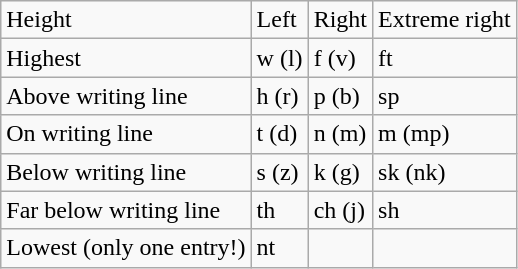<table class="wikitable">
<tr>
<td>Height</td>
<td>Left</td>
<td>Right</td>
<td>Extreme right</td>
</tr>
<tr>
<td>Highest</td>
<td>w (l)</td>
<td>f (v)</td>
<td>ft</td>
</tr>
<tr>
<td>Above writing line</td>
<td>h (r)</td>
<td>p (b)</td>
<td>sp</td>
</tr>
<tr>
<td>On writing line</td>
<td>t (d)</td>
<td>n (m)</td>
<td>m (mp)</td>
</tr>
<tr>
<td>Below writing line</td>
<td>s (z)</td>
<td>k (g)</td>
<td>sk (nk)</td>
</tr>
<tr>
<td>Far below writing line</td>
<td>th</td>
<td>ch (j)</td>
<td>sh</td>
</tr>
<tr>
<td>Lowest (only one entry!)</td>
<td>nt</td>
<td> </td>
<td> </td>
</tr>
</table>
